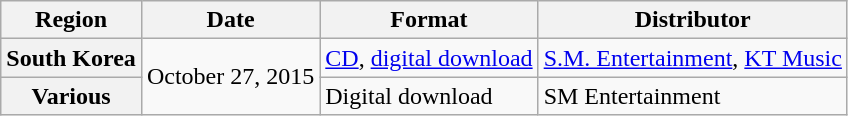<table class="wikitable plainrowheaders">
<tr>
<th>Region</th>
<th>Date</th>
<th>Format</th>
<th>Distributor</th>
</tr>
<tr>
<th scope="row">South Korea</th>
<td rowspan="2">October 27, 2015</td>
<td><a href='#'>CD</a>, <a href='#'>digital download</a></td>
<td><a href='#'>S.M. Entertainment</a>, <a href='#'>KT Music</a></td>
</tr>
<tr>
<th scope="row">Various</th>
<td>Digital download</td>
<td>SM Entertainment</td>
</tr>
</table>
